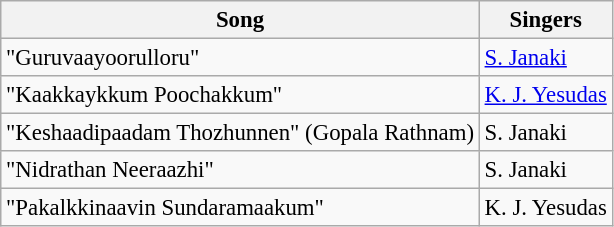<table class="wikitable" style="font-size:95%;">
<tr>
<th>Song</th>
<th>Singers</th>
</tr>
<tr>
<td>"Guruvaayoorulloru"</td>
<td><a href='#'>S. Janaki</a></td>
</tr>
<tr>
<td>"Kaakkaykkum Poochakkum"</td>
<td><a href='#'>K. J. Yesudas</a></td>
</tr>
<tr>
<td>"Keshaadipaadam Thozhunnen" (Gopala Rathnam)</td>
<td>S. Janaki</td>
</tr>
<tr>
<td>"Nidrathan Neeraazhi"</td>
<td>S. Janaki</td>
</tr>
<tr>
<td>"Pakalkkinaavin Sundaramaakum"</td>
<td>K. J. Yesudas</td>
</tr>
</table>
